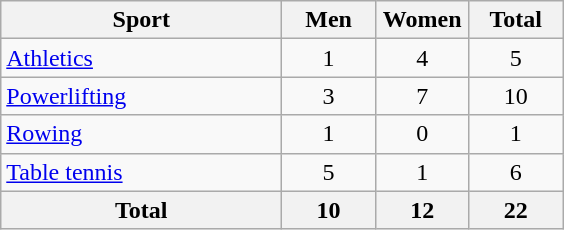<table class="wikitable sortable" style="text-align:center;">
<tr>
<th width=180>Sport</th>
<th width=55>Men</th>
<th width=55>Women</th>
<th width=55>Total</th>
</tr>
<tr>
<td align=left><a href='#'>Athletics</a></td>
<td>1</td>
<td>4</td>
<td>5</td>
</tr>
<tr>
<td align=left><a href='#'>Powerlifting</a></td>
<td>3</td>
<td>7</td>
<td>10</td>
</tr>
<tr>
<td align=left><a href='#'>Rowing</a></td>
<td>1</td>
<td>0</td>
<td>1</td>
</tr>
<tr>
<td align=left><a href='#'>Table tennis</a></td>
<td>5</td>
<td>1</td>
<td>6</td>
</tr>
<tr class="sortbottom">
<th>Total</th>
<th>10</th>
<th>12</th>
<th>22</th>
</tr>
</table>
